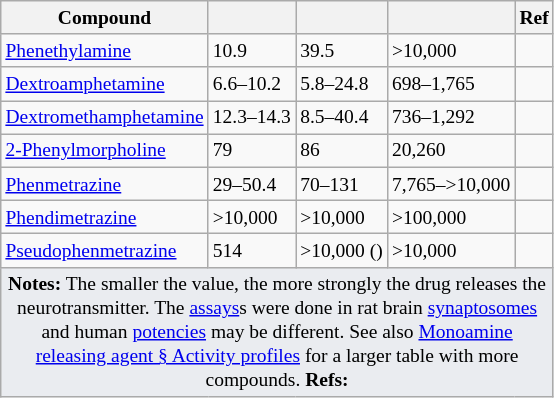<table class="wikitable" style="font-size:small;">
<tr>
<th>Compound</th>
<th data-sort-type="number"></th>
<th data-sort-type="number"></th>
<th data-sort-type="number"></th>
<th>Ref</th>
</tr>
<tr>
<td><a href='#'>Phenethylamine</a></td>
<td>10.9</td>
<td>39.5</td>
<td>>10,000</td>
<td></td>
</tr>
<tr>
<td><a href='#'>Dextroamphetamine</a></td>
<td>6.6–10.2</td>
<td>5.8–24.8</td>
<td>698–1,765</td>
<td></td>
</tr>
<tr>
<td><a href='#'>Dextromethamphetamine</a></td>
<td>12.3–14.3</td>
<td>8.5–40.4</td>
<td>736–1,292</td>
<td></td>
</tr>
<tr>
<td><a href='#'>2-Phenylmorpholine</a></td>
<td>79</td>
<td>86</td>
<td>20,260</td>
<td></td>
</tr>
<tr>
<td><a href='#'>Phenmetrazine</a></td>
<td>29–50.4</td>
<td>70–131</td>
<td>7,765–>10,000</td>
<td></td>
</tr>
<tr>
<td><a href='#'>Phendimetrazine</a></td>
<td>>10,000</td>
<td>>10,000</td>
<td>>100,000</td>
<td></td>
</tr>
<tr>
<td><a href='#'>Pseudophenmetrazine</a></td>
<td>514</td>
<td>>10,000 ()</td>
<td>>10,000</td>
<td></td>
</tr>
<tr>
<td colspan="5" style="width: 1px; background-color:#eaecf0; text-align: center;"><strong>Notes:</strong> The smaller the value, the more strongly the drug releases the neurotransmitter. The <a href='#'>assays</a>s were done in rat brain <a href='#'>synaptosomes</a> and human <a href='#'>potencies</a> may be different. See also <a href='#'>Monoamine releasing agent § Activity profiles</a> for a larger table with more compounds. <strong>Refs:</strong> </td>
</tr>
</table>
